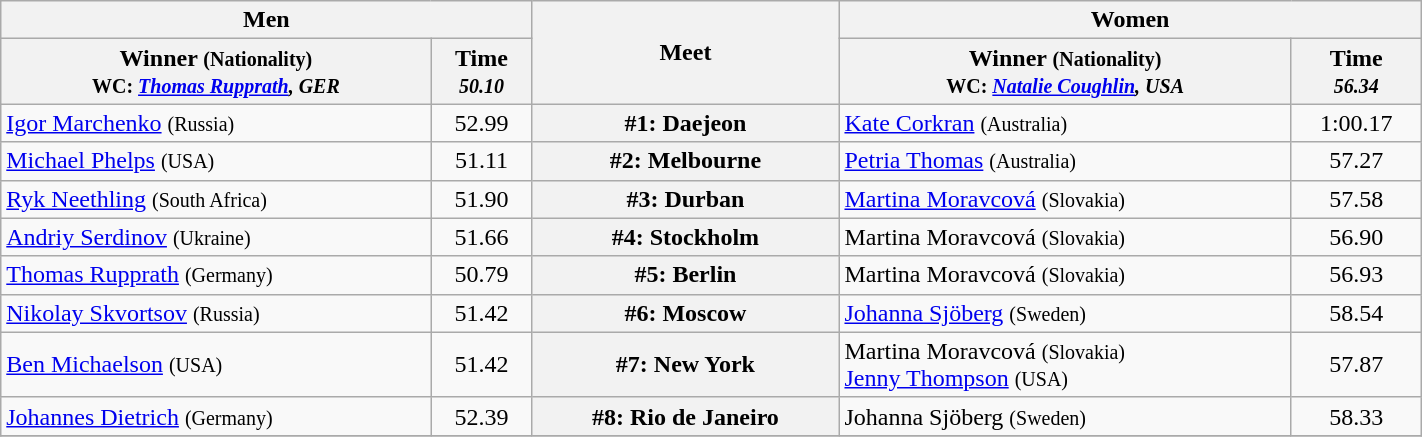<table class=wikitable width="75%">
<tr>
<th colspan="2">Men</th>
<th rowspan="2">Meet</th>
<th colspan="2">Women</th>
</tr>
<tr>
<th>Winner <small>(Nationality)<br> WC: <em><a href='#'>Thomas Rupprath</a>, GER</em></small></th>
<th>Time <br><small> <em>50.10</em> </small></th>
<th>Winner <small>(Nationality)<br>WC: <em><a href='#'>Natalie Coughlin</a>, USA</em></small></th>
<th>Time<br><small><em>56.34</em></small></th>
</tr>
<tr>
<td> <a href='#'>Igor Marchenko</a> <small>(Russia)</small></td>
<td align=center>52.99</td>
<th>#1: Daejeon</th>
<td> <a href='#'>Kate Corkran</a> <small>(Australia)</small></td>
<td align=center>1:00.17</td>
</tr>
<tr>
<td> <a href='#'>Michael Phelps</a> <small>(USA)</small></td>
<td align=center>51.11</td>
<th>#2: Melbourne</th>
<td> <a href='#'>Petria Thomas</a> <small>(Australia)</small></td>
<td align=center>57.27</td>
</tr>
<tr>
<td> <a href='#'>Ryk Neethling</a> <small>(South Africa)</small></td>
<td align=center>51.90</td>
<th>#3: Durban</th>
<td> <a href='#'>Martina Moravcová</a> <small>(Slovakia)</small></td>
<td align=center>57.58</td>
</tr>
<tr>
<td> <a href='#'>Andriy Serdinov</a> <small>(Ukraine)</small></td>
<td align=center>51.66</td>
<th>#4: Stockholm</th>
<td> Martina Moravcová <small>(Slovakia)</small></td>
<td align=center>56.90</td>
</tr>
<tr>
<td> <a href='#'>Thomas Rupprath</a> <small>(Germany)</small></td>
<td align=center>50.79</td>
<th>#5: Berlin</th>
<td> Martina Moravcová <small>(Slovakia)</small></td>
<td align=center>56.93</td>
</tr>
<tr>
<td> <a href='#'>Nikolay Skvortsov</a> <small>(Russia)</small></td>
<td align=center>51.42</td>
<th>#6: Moscow</th>
<td> <a href='#'>Johanna Sjöberg</a> <small>(Sweden)</small></td>
<td align=center>58.54</td>
</tr>
<tr>
<td> <a href='#'>Ben Michaelson</a> <small>(USA)</small></td>
<td align=center>51.42</td>
<th>#7: New York</th>
<td> Martina Moravcová <small>(Slovakia)</small> <br>  <a href='#'>Jenny Thompson</a> <small>(USA)</small></td>
<td align=center>57.87</td>
</tr>
<tr>
<td> <a href='#'>Johannes Dietrich</a> <small>(Germany)</small></td>
<td align=center>52.39</td>
<th>#8: Rio de Janeiro</th>
<td> Johanna Sjöberg <small>(Sweden)</small></td>
<td align=center>58.33</td>
</tr>
<tr>
</tr>
</table>
